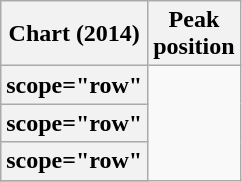<table class="wikitable sortable plainrowheaders">
<tr>
<th scope="col">Chart (2014)</th>
<th scope="col">Peak<br>position</th>
</tr>
<tr>
<th>scope="row" </th>
</tr>
<tr>
<th>scope="row" </th>
</tr>
<tr>
<th>scope="row" </th>
</tr>
<tr>
</tr>
</table>
